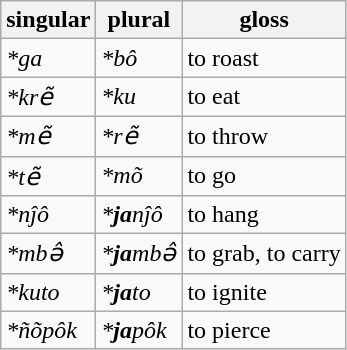<table class="wikitable">
<tr>
<th>singular</th>
<th>plural</th>
<th>gloss</th>
</tr>
<tr>
<td><em>*ga</em></td>
<td><em>*bô</em></td>
<td>to roast</td>
</tr>
<tr>
<td><em>*krẽ</em></td>
<td><em>*ku</em></td>
<td>to eat</td>
</tr>
<tr>
<td><em>*mẽ</em></td>
<td><em>*rẽ</em></td>
<td>to throw</td>
</tr>
<tr>
<td><em>*tẽ</em></td>
<td><em>*mõ</em></td>
<td>to go</td>
</tr>
<tr>
<td><em>*nĵô</em></td>
<td><em>*<strong>ja</strong>nĵô</em></td>
<td>to hang</td>
</tr>
<tr>
<td><em>*mbə̂</em></td>
<td><em>*<strong>ja</strong>mbə̂</em></td>
<td>to grab, to carry</td>
</tr>
<tr>
<td><em>*kuto</em></td>
<td><em>*<strong>ja</strong>to</em></td>
<td>to ignite</td>
</tr>
<tr>
<td><em>*ñõpôk</em></td>
<td><em>*<strong>ja</strong>pôk</em></td>
<td>to pierce</td>
</tr>
</table>
